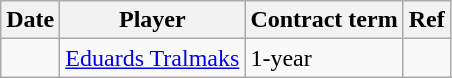<table class="wikitable">
<tr>
<th>Date</th>
<th>Player</th>
<th>Contract term</th>
<th>Ref</th>
</tr>
<tr>
<td></td>
<td><a href='#'>Eduards Tralmaks</a></td>
<td>1-year</td>
<td></td>
</tr>
</table>
